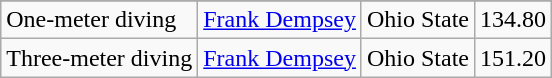<table class="wikitable sortable" style="text-align:left">
<tr>
</tr>
<tr>
<td>One-meter diving</td>
<td><a href='#'>Frank Dempsey</a></td>
<td>Ohio State</td>
<td>134.80</td>
</tr>
<tr>
<td>Three-meter diving</td>
<td><a href='#'>Frank Dempsey</a></td>
<td>Ohio State</td>
<td>151.20</td>
</tr>
</table>
